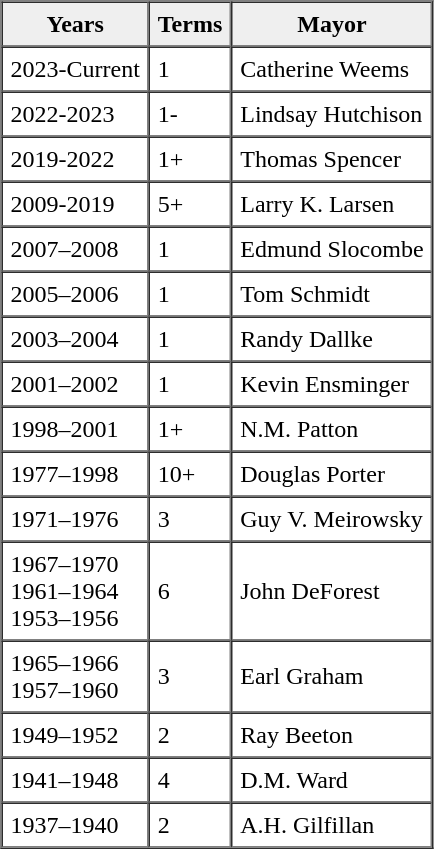<table border="1" cellpadding="5" cellspacing="0">
<tr>
<th scope="col" style="background:#efefef;">Years</th>
<th scope="col" style="background:#efefef;">Terms</th>
<th scope="col" style="background:#efefef;">Mayor</th>
</tr>
<tr>
<td>2023-Current</td>
<td>1</td>
<td>Catherine Weems</td>
</tr>
<tr>
<td>2022-2023</td>
<td>1-</td>
<td>Lindsay Hutchison</td>
</tr>
<tr>
<td>2019-2022</td>
<td>1+</td>
<td>Thomas Spencer</td>
</tr>
<tr>
<td>2009-2019</td>
<td>5+</td>
<td>Larry K. Larsen</td>
</tr>
<tr>
<td>2007–2008</td>
<td>1</td>
<td>Edmund Slocombe</td>
</tr>
<tr>
<td>2005–2006</td>
<td>1</td>
<td>Tom Schmidt</td>
</tr>
<tr>
<td>2003–2004</td>
<td>1</td>
<td>Randy Dallke</td>
</tr>
<tr>
<td>2001–2002</td>
<td>1</td>
<td>Kevin Ensminger</td>
</tr>
<tr>
<td>1998–2001</td>
<td>1+</td>
<td>N.M. Patton</td>
</tr>
<tr>
<td>1977–1998</td>
<td>10+</td>
<td>Douglas Porter</td>
</tr>
<tr>
<td>1971–1976</td>
<td>3</td>
<td>Guy V. Meirowsky</td>
</tr>
<tr>
<td>1967–1970<br>1961–1964<br>1953–1956</td>
<td>6</td>
<td>John DeForest</td>
</tr>
<tr>
<td>1965–1966<br>1957–1960</td>
<td>3</td>
<td>Earl Graham</td>
</tr>
<tr>
<td>1949–1952</td>
<td>2</td>
<td>Ray Beeton</td>
</tr>
<tr>
<td>1941–1948</td>
<td>4</td>
<td>D.M. Ward</td>
</tr>
<tr>
<td>1937–1940</td>
<td>2</td>
<td>A.H. Gilfillan</td>
</tr>
</table>
